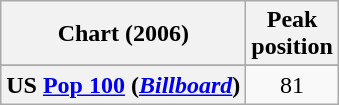<table class="wikitable sortable plainrowheaders">
<tr>
<th>Chart (2006)</th>
<th>Peak<br>position</th>
</tr>
<tr>
</tr>
<tr>
</tr>
<tr>
</tr>
<tr>
</tr>
<tr>
</tr>
<tr>
</tr>
<tr>
</tr>
<tr>
<th scope="row">US <a href='#'>Pop 100</a> (<em><a href='#'>Billboard</a></em>)</th>
<td align="center">81</td>
</tr>
</table>
